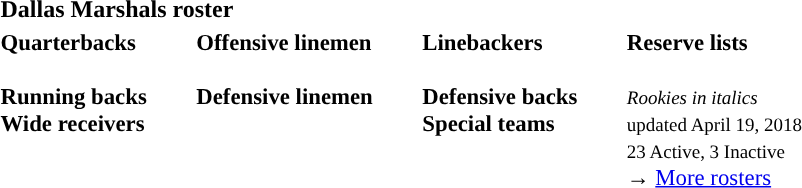<table class="toccolours" style="text-align: left;">
<tr>
<th colspan="7">Dallas Marshals roster</th>
</tr>
<tr>
<td style="font-size: 95%;vertical-align:top;"><strong>Quarterbacks</strong><br><br><strong>Running backs</strong>


<br><strong>Wide receivers</strong>



</td>
<td style="width: 25px;"></td>
<td style="font-size: 95%;vertical-align:top;"><strong>Offensive linemen</strong><br>



<br><strong>Defensive linemen</strong>


</td>
<td style="width: 25px;"></td>
<td style="font-size: 95%;vertical-align:top;"><strong>Linebackers</strong><br><br><strong>Defensive backs</strong>





<br><strong>Special teams</strong>
</td>
<td style="width: 25px;"></td>
<td style="font-size: 95%;vertical-align:top;"><strong>Reserve lists</strong><br>

<br><small><em>Rookies in italics</em></small><br>
<small> updated April 19, 2018</small><br>
<small>23 Active, 3 Inactive</small><br>→ <a href='#'>More rosters</a></td>
</tr>
</table>
